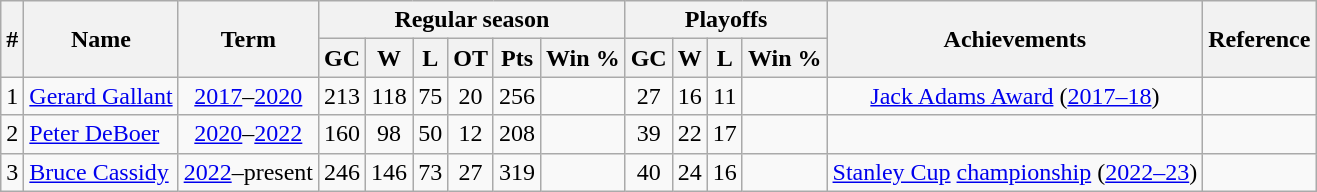<table class="wikitable" style="text-align:center;">
<tr>
<th rowspan="2">#</th>
<th rowspan="2">Name</th>
<th rowspan="2">Term</th>
<th colspan="6">Regular season</th>
<th colspan="4">Playoffs</th>
<th rowspan="2">Achievements</th>
<th rowspan="2">Reference</th>
</tr>
<tr>
<th>GC</th>
<th>W</th>
<th>L</th>
<th>OT</th>
<th>Pts</th>
<th>Win %</th>
<th>GC</th>
<th>W</th>
<th>L</th>
<th>Win %</th>
</tr>
<tr>
<td>1</td>
<td style="text-align:left;"><a href='#'>Gerard Gallant</a></td>
<td><a href='#'>2017</a>–<a href='#'>2020</a></td>
<td>213</td>
<td>118</td>
<td>75</td>
<td>20</td>
<td>256</td>
<td></td>
<td>27</td>
<td>16</td>
<td>11</td>
<td></td>
<td><a href='#'>Jack Adams Award</a> (<a href='#'>2017–18</a>)</td>
<td></td>
</tr>
<tr>
<td>2</td>
<td style="text-align:left;"><a href='#'>Peter DeBoer</a></td>
<td><a href='#'>2020</a>–<a href='#'>2022</a></td>
<td>160</td>
<td>98</td>
<td>50</td>
<td>12</td>
<td>208</td>
<td></td>
<td>39</td>
<td>22</td>
<td>17</td>
<td></td>
<td></td>
<td></td>
</tr>
<tr>
<td>3</td>
<td style="text-align:left;"><a href='#'>Bruce Cassidy</a></td>
<td><a href='#'>2022</a>–present</td>
<td>246</td>
<td>146</td>
<td>73</td>
<td>27</td>
<td>319</td>
<td></td>
<td>40</td>
<td>24</td>
<td>16</td>
<td></td>
<td><a href='#'>Stanley Cup</a> <a href='#'>championship</a> (<a href='#'>2022–23</a>)</td>
<td></td>
</tr>
</table>
